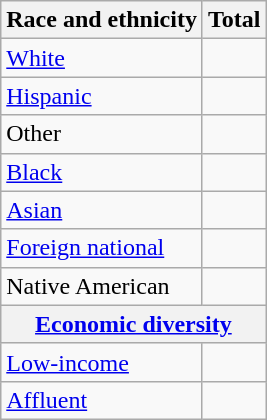<table class="wikitable floatright sortable collapsible"; text-align:right; font-size:80%;">
<tr>
<th>Race and ethnicity</th>
<th colspan="2" data-sort-type=number>Total</th>
</tr>
<tr>
<td><a href='#'>White</a></td>
<td align=right></td>
</tr>
<tr>
<td><a href='#'>Hispanic</a></td>
<td align=right></td>
</tr>
<tr>
<td>Other</td>
<td align=right></td>
</tr>
<tr>
<td><a href='#'>Black</a></td>
<td align=right></td>
</tr>
<tr>
<td><a href='#'>Asian</a></td>
<td align=right></td>
</tr>
<tr>
<td><a href='#'>Foreign national</a></td>
<td align=right></td>
</tr>
<tr>
<td>Native American</td>
<td align=right></td>
</tr>
<tr>
<th colspan="4" data-sort-type=number><a href='#'>Economic diversity</a></th>
</tr>
<tr>
<td><a href='#'>Low-income</a></td>
<td align=right></td>
</tr>
<tr>
<td><a href='#'>Affluent</a></td>
<td align=right></td>
</tr>
</table>
